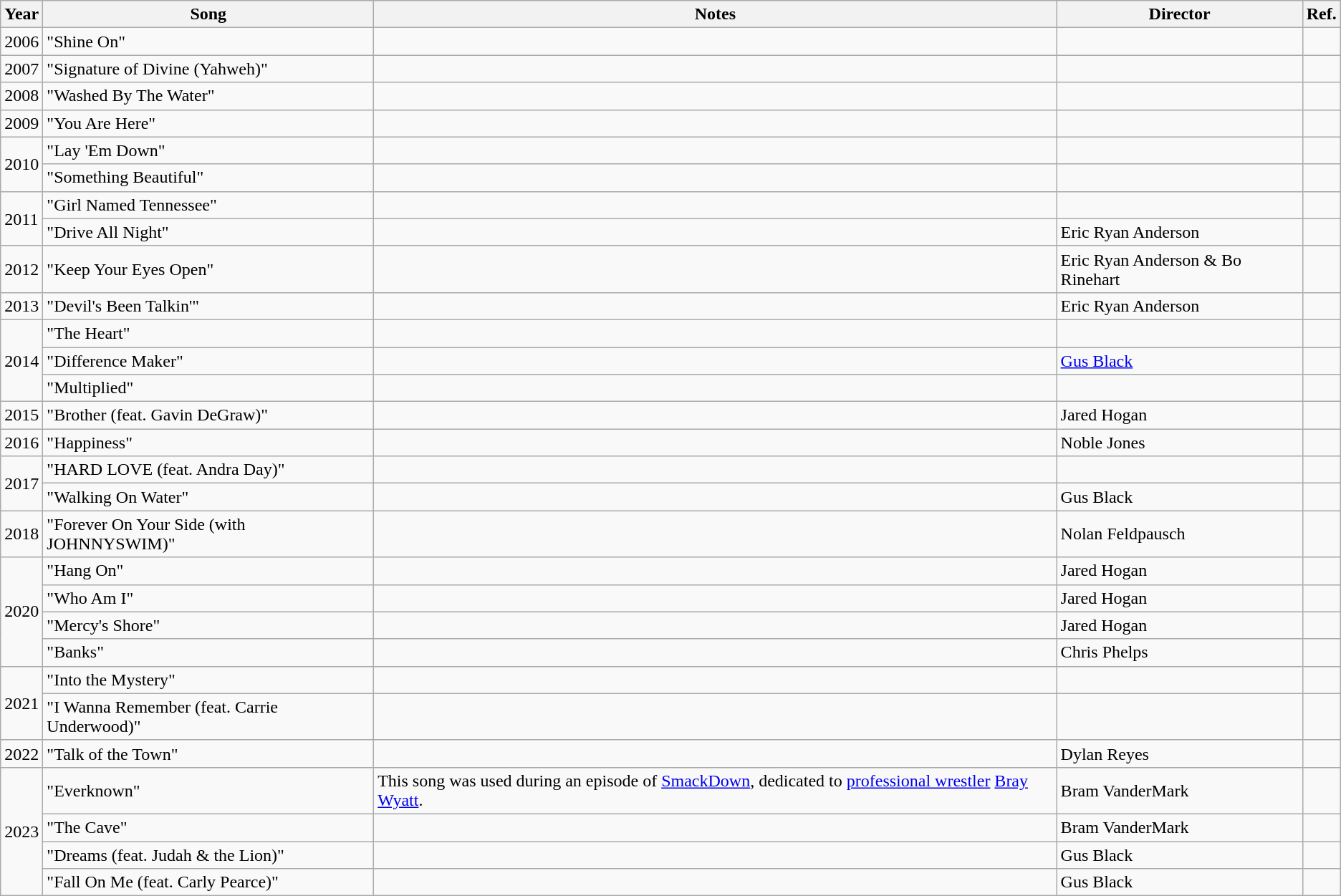<table class="wikitable">
<tr>
<th>Year</th>
<th>Song</th>
<th>Notes</th>
<th>Director</th>
<th>Ref.</th>
</tr>
<tr>
<td>2006</td>
<td>"Shine On"</td>
<td></td>
<td></td>
<td></td>
</tr>
<tr>
<td>2007</td>
<td>"Signature of Divine (Yahweh)"</td>
<td></td>
<td></td>
<td></td>
</tr>
<tr>
<td>2008</td>
<td>"Washed By The Water"</td>
<td></td>
<td></td>
<td></td>
</tr>
<tr>
<td>2009</td>
<td>"You Are Here"</td>
<td></td>
<td></td>
<td></td>
</tr>
<tr>
<td rowspan="2">2010</td>
<td>"Lay 'Em Down"</td>
<td></td>
<td></td>
<td></td>
</tr>
<tr>
<td>"Something Beautiful"</td>
<td></td>
<td></td>
<td></td>
</tr>
<tr>
<td rowspan="2">2011</td>
<td>"Girl Named Tennessee"</td>
<td></td>
<td></td>
<td></td>
</tr>
<tr>
<td>"Drive All Night"</td>
<td></td>
<td>Eric Ryan Anderson</td>
<td></td>
</tr>
<tr>
<td>2012</td>
<td>"Keep Your Eyes Open"</td>
<td></td>
<td>Eric Ryan Anderson & Bo Rinehart</td>
<td></td>
</tr>
<tr>
<td>2013</td>
<td>"Devil's Been Talkin'"</td>
<td></td>
<td>Eric Ryan Anderson</td>
<td></td>
</tr>
<tr>
<td rowspan="3">2014</td>
<td>"The Heart"</td>
<td></td>
<td></td>
<td></td>
</tr>
<tr>
<td>"Difference Maker"</td>
<td></td>
<td><a href='#'>Gus Black</a></td>
<td></td>
</tr>
<tr>
<td>"Multiplied"</td>
<td></td>
<td></td>
<td></td>
</tr>
<tr>
<td>2015</td>
<td>"Brother (feat. Gavin DeGraw)"</td>
<td></td>
<td>Jared Hogan</td>
<td></td>
</tr>
<tr>
<td>2016</td>
<td>"Happiness"</td>
<td></td>
<td>Noble Jones</td>
<td></td>
</tr>
<tr>
<td rowspan="2">2017</td>
<td>"HARD LOVE (feat. Andra Day)"</td>
<td></td>
<td></td>
<td></td>
</tr>
<tr>
<td>"Walking On Water"</td>
<td></td>
<td>Gus Black</td>
<td></td>
</tr>
<tr>
<td>2018</td>
<td>"Forever On Your Side (with JOHNNYSWIM)"</td>
<td></td>
<td>Nolan Feldpausch</td>
<td></td>
</tr>
<tr>
<td rowspan="4">2020</td>
<td>"Hang On"</td>
<td></td>
<td>Jared Hogan</td>
<td></td>
</tr>
<tr>
<td>"Who Am I"</td>
<td></td>
<td>Jared Hogan</td>
<td></td>
</tr>
<tr>
<td>"Mercy's Shore"</td>
<td></td>
<td>Jared Hogan</td>
<td></td>
</tr>
<tr>
<td>"Banks"</td>
<td></td>
<td>Chris Phelps</td>
<td></td>
</tr>
<tr>
<td rowspan="2">2021</td>
<td>"Into the Mystery"</td>
<td></td>
<td></td>
<td></td>
</tr>
<tr>
<td>"I Wanna Remember (feat. Carrie Underwood)"</td>
<td></td>
<td></td>
<td></td>
</tr>
<tr>
<td>2022</td>
<td>"Talk of the Town"</td>
<td></td>
<td>Dylan Reyes</td>
<td></td>
</tr>
<tr>
<td rowspan="4">2023</td>
<td>"Everknown"</td>
<td>This song was used during an episode of <a href='#'>SmackDown</a>, dedicated to <a href='#'>professional wrestler</a> <a href='#'>Bray Wyatt</a>.</td>
<td>Bram VanderMark</td>
<td></td>
</tr>
<tr>
<td>"The Cave"</td>
<td></td>
<td>Bram VanderMark</td>
<td></td>
</tr>
<tr>
<td>"Dreams (feat. Judah & the Lion)"</td>
<td></td>
<td>Gus Black</td>
<td></td>
</tr>
<tr>
<td>"Fall On Me (feat. Carly Pearce)"</td>
<td></td>
<td>Gus Black</td>
<td></td>
</tr>
</table>
